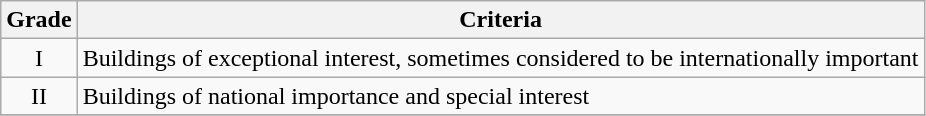<table class="wikitable" border="1">
<tr>
<th>Grade</th>
<th>Criteria</th>
</tr>
<tr>
<td align="center" >I</td>
<td>Buildings of exceptional interest, sometimes considered to be internationally important</td>
</tr>
<tr>
<td align="center" >II</td>
<td>Buildings of national importance and special interest</td>
</tr>
<tr>
</tr>
</table>
